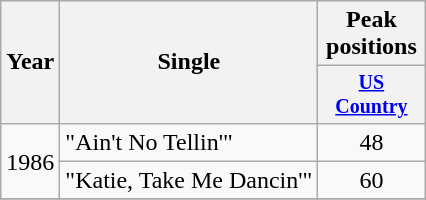<table class="wikitable" style="text-align:center;">
<tr>
<th rowspan="2">Year</th>
<th rowspan="2">Single</th>
<th colspan="1">Peak positions</th>
</tr>
<tr style="font-size:smaller;">
<th width="65"><a href='#'>US Country</a></th>
</tr>
<tr>
<td rowspan="2">1986</td>
<td align="left">"Ain't No Tellin'"</td>
<td>48</td>
</tr>
<tr>
<td align="left">"Katie, Take Me Dancin'"</td>
<td>60</td>
</tr>
<tr>
</tr>
</table>
